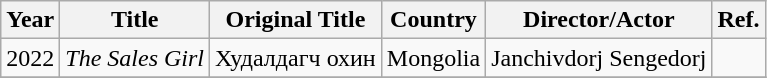<table class="wikitable">
<tr>
<th>Year</th>
<th>Title</th>
<th>Original Title</th>
<th>Country</th>
<th>Director/Actor</th>
<th>Ref.</th>
</tr>
<tr>
<td>2022</td>
<td><em>The Sales Girl</em></td>
<td>Худалдагч охин</td>
<td>Mongolia</td>
<td>Janchivdorj Sengedorj</td>
<td style="text-align:center"></td>
</tr>
<tr>
</tr>
</table>
